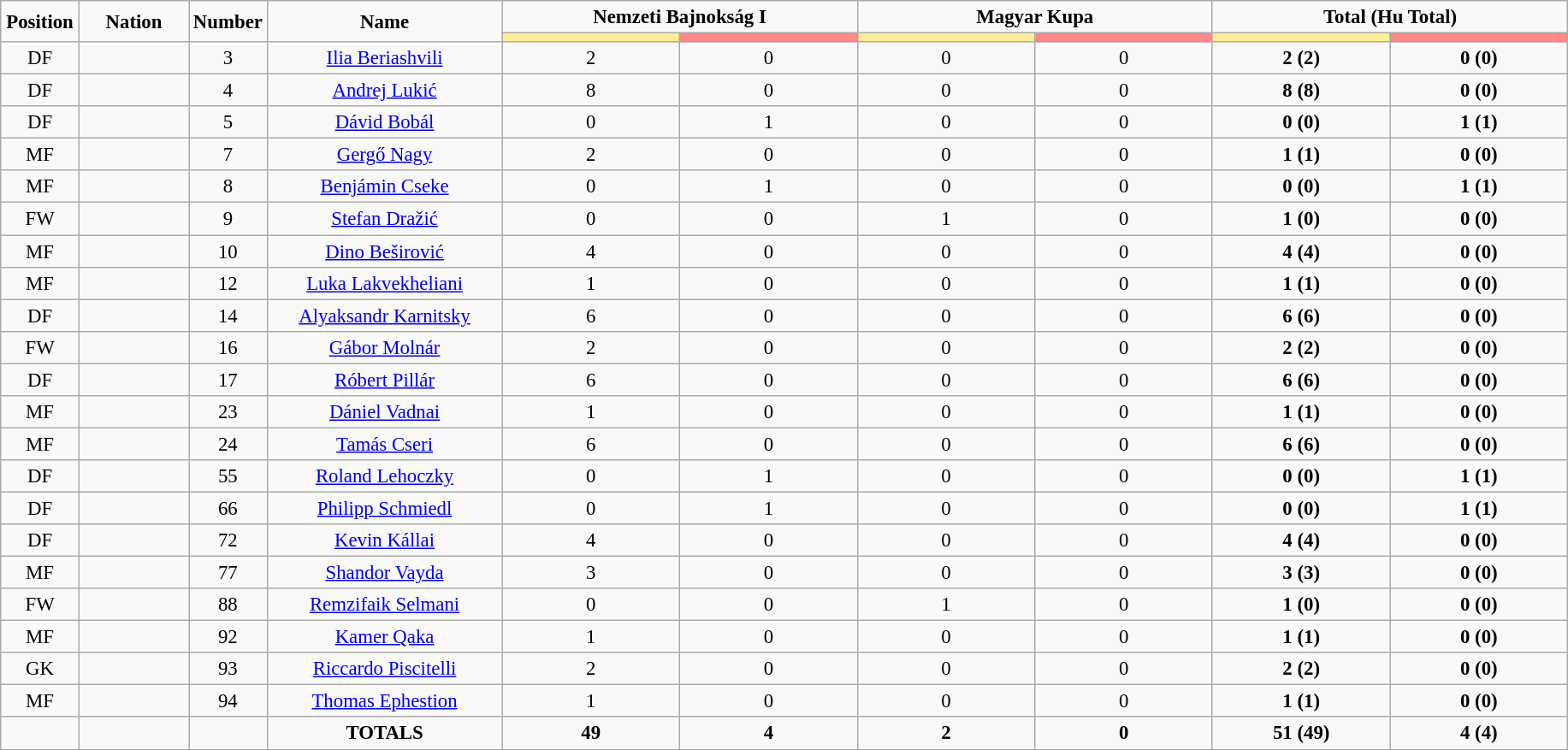<table class="wikitable" style="font-size: 95%; text-align: center;">
<tr>
<td rowspan="2" width="5%" align="center"><strong>Position</strong></td>
<td rowspan="2" width="7%" align="center"><strong>Nation</strong></td>
<td rowspan="2" width="5%" align="center"><strong>Number</strong></td>
<td rowspan="2" width="15%" align="center"><strong>Name</strong></td>
<td colspan="2" align="center"><strong>Nemzeti Bajnokság I</strong></td>
<td colspan="2" align="center"><strong>Magyar Kupa</strong></td>
<td colspan="2" align="center"><strong>Total (Hu Total)</strong></td>
</tr>
<tr>
<th width=60 style="background: #FFEE99"></th>
<th width=60 style="background: #FF8888"></th>
<th width=60 style="background: #FFEE99"></th>
<th width=60 style="background: #FF8888"></th>
<th width=60 style="background: #FFEE99"></th>
<th width=60 style="background: #FF8888"></th>
</tr>
<tr>
<td>DF</td>
<td></td>
<td>3</td>
<td><a href='#'>Ilia Beriashvili</a></td>
<td>2</td>
<td>0</td>
<td>0</td>
<td>0</td>
<td><strong>2 (2)</strong></td>
<td><strong>0 (0)</strong></td>
</tr>
<tr>
<td>DF</td>
<td></td>
<td>4</td>
<td><a href='#'>Andrej Lukić</a></td>
<td>8</td>
<td>0</td>
<td>0</td>
<td>0</td>
<td><strong>8 (8)</strong></td>
<td><strong>0 (0)</strong></td>
</tr>
<tr>
<td>DF</td>
<td></td>
<td>5</td>
<td><a href='#'>Dávid Bobál</a></td>
<td>0</td>
<td>1</td>
<td>0</td>
<td>0</td>
<td><strong>0 (0)</strong></td>
<td><strong>1 (1)</strong></td>
</tr>
<tr>
<td>MF</td>
<td></td>
<td>7</td>
<td><a href='#'>Gergő Nagy</a></td>
<td>2</td>
<td>0</td>
<td>0</td>
<td>0</td>
<td><strong>1 (1)</strong></td>
<td><strong>0 (0)</strong></td>
</tr>
<tr>
<td>MF</td>
<td></td>
<td>8</td>
<td><a href='#'>Benjámin Cseke</a></td>
<td>0</td>
<td>1</td>
<td>0</td>
<td>0</td>
<td><strong>0 (0)</strong></td>
<td><strong>1 (1)</strong></td>
</tr>
<tr>
<td>FW</td>
<td></td>
<td>9</td>
<td><a href='#'>Stefan Dražić</a></td>
<td>0</td>
<td>0</td>
<td>1</td>
<td>0</td>
<td><strong>1 (0)</strong></td>
<td><strong>0 (0)</strong></td>
</tr>
<tr>
<td>MF</td>
<td></td>
<td>10</td>
<td><a href='#'>Dino Beširović</a></td>
<td>4</td>
<td>0</td>
<td>0</td>
<td>0</td>
<td><strong>4 (4)</strong></td>
<td><strong>0 (0)</strong></td>
</tr>
<tr>
<td>MF</td>
<td></td>
<td>12</td>
<td><a href='#'>Luka Lakvekheliani</a></td>
<td>1</td>
<td>0</td>
<td>0</td>
<td>0</td>
<td><strong>1 (1)</strong></td>
<td><strong>0 (0)</strong></td>
</tr>
<tr>
<td>DF</td>
<td></td>
<td>14</td>
<td><a href='#'>Alyaksandr Karnitsky</a></td>
<td>6</td>
<td>0</td>
<td>0</td>
<td>0</td>
<td><strong>6 (6)</strong></td>
<td><strong>0 (0)</strong></td>
</tr>
<tr>
<td>FW</td>
<td></td>
<td>16</td>
<td><a href='#'>Gábor Molnár</a></td>
<td>2</td>
<td>0</td>
<td>0</td>
<td>0</td>
<td><strong>2 (2)</strong></td>
<td><strong>0 (0)</strong></td>
</tr>
<tr>
<td>DF</td>
<td></td>
<td>17</td>
<td><a href='#'>Róbert Pillár</a></td>
<td>6</td>
<td>0</td>
<td>0</td>
<td>0</td>
<td><strong>6 (6)</strong></td>
<td><strong>0 (0)</strong></td>
</tr>
<tr>
<td>MF</td>
<td></td>
<td>23</td>
<td><a href='#'>Dániel Vadnai</a></td>
<td>1</td>
<td>0</td>
<td>0</td>
<td>0</td>
<td><strong>1 (1)</strong></td>
<td><strong>0 (0)</strong></td>
</tr>
<tr>
<td>MF</td>
<td></td>
<td>24</td>
<td><a href='#'>Tamás Cseri</a></td>
<td>6</td>
<td>0</td>
<td>0</td>
<td>0</td>
<td><strong>6 (6)</strong></td>
<td><strong>0 (0)</strong></td>
</tr>
<tr>
<td>DF</td>
<td></td>
<td>55</td>
<td><a href='#'>Roland Lehoczky</a></td>
<td>0</td>
<td>1</td>
<td>0</td>
<td>0</td>
<td><strong>0 (0)</strong></td>
<td><strong>1 (1)</strong></td>
</tr>
<tr>
<td>DF</td>
<td></td>
<td>66</td>
<td><a href='#'>Philipp Schmiedl</a></td>
<td>0</td>
<td>1</td>
<td>0</td>
<td>0</td>
<td><strong>0 (0)</strong></td>
<td><strong>1 (1)</strong></td>
</tr>
<tr>
<td>DF</td>
<td></td>
<td>72</td>
<td><a href='#'>Kevin Kállai</a></td>
<td>4</td>
<td>0</td>
<td>0</td>
<td>0</td>
<td><strong>4 (4)</strong></td>
<td><strong>0 (0)</strong></td>
</tr>
<tr>
<td>MF</td>
<td></td>
<td>77</td>
<td><a href='#'>Shandor Vayda</a></td>
<td>3</td>
<td>0</td>
<td>0</td>
<td>0</td>
<td><strong>3 (3)</strong></td>
<td><strong>0 (0)</strong></td>
</tr>
<tr>
<td>FW</td>
<td></td>
<td>88</td>
<td><a href='#'>Remzifaik Selmani</a></td>
<td>0</td>
<td>0</td>
<td>1</td>
<td>0</td>
<td><strong>1 (0)</strong></td>
<td><strong>0 (0)</strong></td>
</tr>
<tr>
<td>MF</td>
<td></td>
<td>92</td>
<td><a href='#'>Kamer Qaka</a></td>
<td>1</td>
<td>0</td>
<td>0</td>
<td>0</td>
<td><strong>1 (1)</strong></td>
<td><strong>0 (0)</strong></td>
</tr>
<tr>
<td>GK</td>
<td></td>
<td>93</td>
<td><a href='#'>Riccardo Piscitelli</a></td>
<td>2</td>
<td>0</td>
<td>0</td>
<td>0</td>
<td><strong>2 (2)</strong></td>
<td><strong>0 (0)</strong></td>
</tr>
<tr>
<td>MF</td>
<td></td>
<td>94</td>
<td><a href='#'>Thomas Ephestion</a></td>
<td>1</td>
<td>0</td>
<td>0</td>
<td>0</td>
<td><strong>1 (1)</strong></td>
<td><strong>0 (0)</strong></td>
</tr>
<tr>
<td></td>
<td></td>
<td></td>
<td><strong>TOTALS</strong></td>
<td><strong>49</strong></td>
<td><strong>4</strong></td>
<td><strong>2</strong></td>
<td><strong>0</strong></td>
<td><strong>51 (49)</strong></td>
<td><strong>4 (4)</strong></td>
</tr>
<tr>
</tr>
</table>
